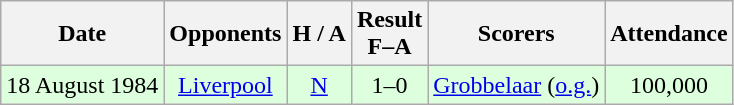<table class="wikitable" style="text-align:center">
<tr>
<th>Date</th>
<th>Opponents</th>
<th>H / A</th>
<th>Result<br>F–A</th>
<th>Scorers</th>
<th>Attendance</th>
</tr>
<tr bgcolor="#ddffdd">
<td>18 August 1984</td>
<td><a href='#'>Liverpool</a></td>
<td><a href='#'>N</a></td>
<td>1–0</td>
<td><a href='#'>Grobbelaar</a> (<a href='#'>o.g.</a>)</td>
<td>100,000</td>
</tr>
</table>
